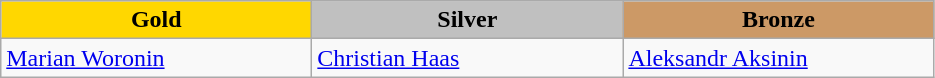<table class="wikitable" style="text-align:left">
<tr align="center">
<td width=200 bgcolor=gold><strong>Gold</strong></td>
<td width=200 bgcolor=silver><strong>Silver</strong></td>
<td width=200 bgcolor=CC9966><strong>Bronze</strong></td>
</tr>
<tr>
<td><a href='#'>Marian Woronin</a><br><em></em></td>
<td><a href='#'>Christian Haas</a><br><em></em></td>
<td><a href='#'>Aleksandr Aksinin</a><br><em></em></td>
</tr>
</table>
